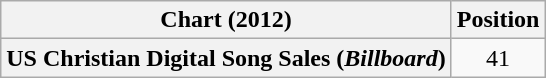<table class="wikitable plainrowheaders" style="text-align:center">
<tr>
<th scope="col">Chart (2012)</th>
<th scope="col">Position</th>
</tr>
<tr>
<th scope="row">US Christian Digital Song Sales (<em>Billboard</em>)</th>
<td>41</td>
</tr>
</table>
